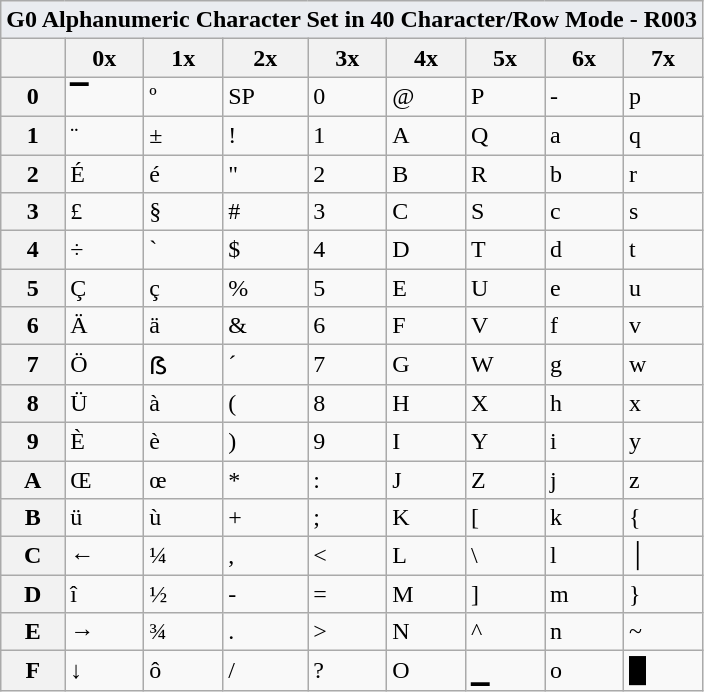<table class="wikitable">
<tr>
<th colspan="9" style="background-color:#EAECF0;">G0 Alphanumeric Character Set in 40 Character/Row Mode - R003</th>
</tr>
<tr>
<th></th>
<th>0x</th>
<th>1x</th>
<th>2x</th>
<th>3x</th>
<th>4x</th>
<th>5x</th>
<th>6x</th>
<th>7x</th>
</tr>
<tr>
<th>0</th>
<td>▔</td>
<td>º</td>
<td>SP</td>
<td>0</td>
<td>@</td>
<td>P</td>
<td>-</td>
<td>p</td>
</tr>
<tr>
<th>1</th>
<td>¨</td>
<td>±</td>
<td>!</td>
<td>1</td>
<td>A</td>
<td>Q</td>
<td>a</td>
<td>q</td>
</tr>
<tr>
<th>2</th>
<td>É</td>
<td>é</td>
<td>"</td>
<td>2</td>
<td>B</td>
<td>R</td>
<td>b</td>
<td>r</td>
</tr>
<tr>
<th>3</th>
<td>£</td>
<td>§</td>
<td>#</td>
<td>3</td>
<td>C</td>
<td>S</td>
<td>c</td>
<td>s</td>
</tr>
<tr>
<th>4</th>
<td>÷</td>
<td>`</td>
<td>$</td>
<td>4</td>
<td>D</td>
<td>T</td>
<td>d</td>
<td>t</td>
</tr>
<tr>
<th>5</th>
<td>Ç</td>
<td>ç</td>
<td>%</td>
<td>5</td>
<td>E</td>
<td>U</td>
<td>e</td>
<td>u</td>
</tr>
<tr>
<th>6</th>
<td>Ä</td>
<td>ä</td>
<td>&</td>
<td>6</td>
<td>F</td>
<td>V</td>
<td>f</td>
<td>v</td>
</tr>
<tr>
<th>7</th>
<td>Ö</td>
<td>ẞ</td>
<td>´</td>
<td>7</td>
<td>G</td>
<td>W</td>
<td>g</td>
<td>w</td>
</tr>
<tr>
<th>8</th>
<td>Ü</td>
<td>à</td>
<td>(</td>
<td>8</td>
<td>H</td>
<td>X</td>
<td>h</td>
<td>x</td>
</tr>
<tr>
<th>9</th>
<td>È</td>
<td>è</td>
<td>)</td>
<td>9</td>
<td>I</td>
<td>Y</td>
<td>i</td>
<td>y</td>
</tr>
<tr>
<th>A</th>
<td>Œ</td>
<td>œ</td>
<td>*</td>
<td>:</td>
<td>J</td>
<td>Z</td>
<td>j</td>
<td>z</td>
</tr>
<tr>
<th>B</th>
<td>ü</td>
<td>ù</td>
<td>+</td>
<td>;</td>
<td>K</td>
<td>[</td>
<td>k</td>
<td>{</td>
</tr>
<tr>
<th>C</th>
<td>←</td>
<td>¼</td>
<td>,</td>
<td><</td>
<td>L</td>
<td>\</td>
<td>l</td>
<td>│</td>
</tr>
<tr>
<th>D</th>
<td>î</td>
<td>½</td>
<td>-</td>
<td>=</td>
<td>M</td>
<td>]</td>
<td>m</td>
<td>}</td>
</tr>
<tr>
<th>E</th>
<td>→</td>
<td>¾</td>
<td>.</td>
<td>></td>
<td>N</td>
<td>^</td>
<td>n</td>
<td>~</td>
</tr>
<tr>
<th>F</th>
<td>↓</td>
<td>ô</td>
<td>/</td>
<td>?</td>
<td>O</td>
<td>▁</td>
<td>o</td>
<td>█</td>
</tr>
</table>
